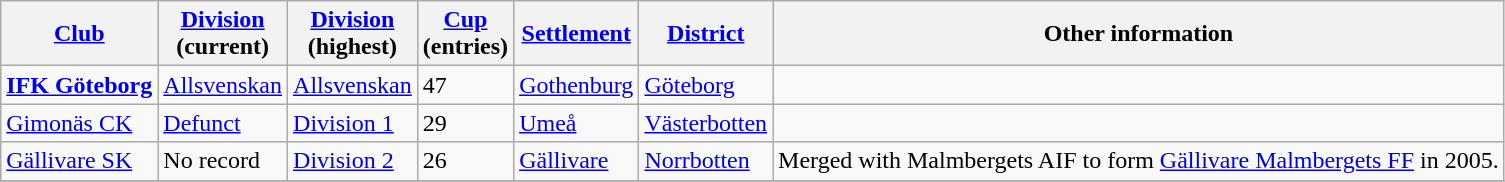<table class="wikitable" style="text-align:left">
<tr>
<th style= width="180px"><a href='#'>Club</a></th>
<th style= width="80px"><a href='#'>Division</a><br> (current)</th>
<th style= width="80px"><a href='#'>Division</a><br> (highest)</th>
<th style= width="60px"><a href='#'>Cup</a><br> (entries)</th>
<th style= width="110px"><a href='#'>Settlement</a></th>
<th style= width="110px"><a href='#'>District</a></th>
<th style= width="230px">Other information</th>
</tr>
<tr>
<td><strong><a href='#'>IFK Göteborg</a></strong></td>
<td><a href='#'>Allsvenskan</a></td>
<td><a href='#'>Allsvenskan</a></td>
<td>47</td>
<td><a href='#'>Gothenburg</a></td>
<td><a href='#'>Göteborg</a></td>
<td></td>
</tr>
<tr>
<td><a href='#'>Gimonäs CK</a></td>
<td><a href='#'>Defunct</a></td>
<td><a href='#'>Division 1</a></td>
<td>29</td>
<td><a href='#'>Umeå</a></td>
<td><a href='#'>Västerbotten</a></td>
<td></td>
</tr>
<tr>
<td><a href='#'>Gällivare SK</a></td>
<td>No record</td>
<td><a href='#'>Division 2</a></td>
<td>26</td>
<td><a href='#'>Gällivare</a></td>
<td><a href='#'>Norrbotten</a></td>
<td>Merged with Malmbergets AIF to form <a href='#'>Gällivare Malmbergets FF</a> in 2005.</td>
</tr>
<tr>
</tr>
</table>
